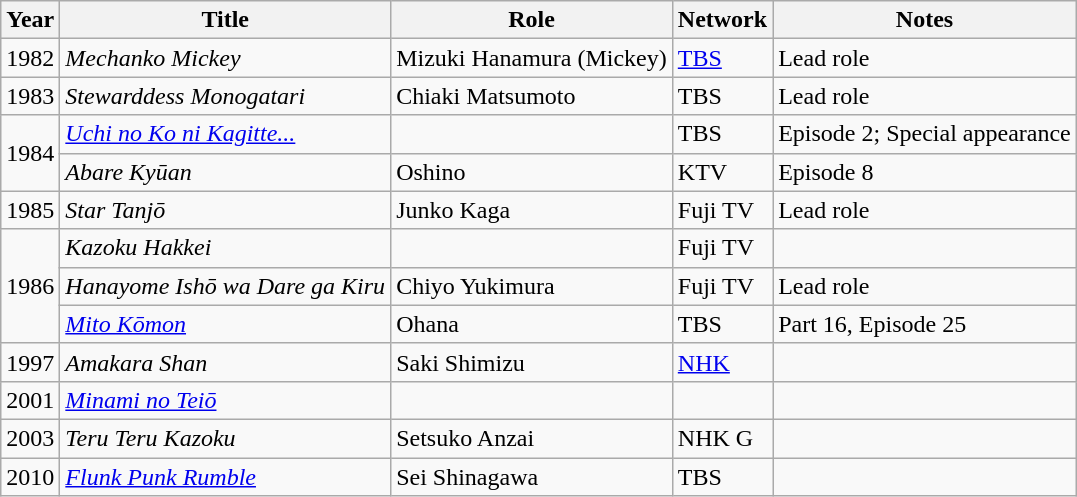<table class="wikitable">
<tr>
<th>Year</th>
<th>Title</th>
<th>Role</th>
<th>Network</th>
<th>Notes</th>
</tr>
<tr>
<td>1982</td>
<td><em>Mechanko Mickey</em></td>
<td>Mizuki Hanamura (Mickey)</td>
<td><a href='#'>TBS</a></td>
<td>Lead role</td>
</tr>
<tr>
<td>1983</td>
<td><em>Stewarddess Monogatari</em></td>
<td>Chiaki Matsumoto</td>
<td>TBS</td>
<td>Lead role</td>
</tr>
<tr>
<td rowspan="2">1984</td>
<td><em><a href='#'>Uchi no Ko ni Kagitte...</a></em></td>
<td></td>
<td>TBS</td>
<td>Episode 2; Special appearance</td>
</tr>
<tr>
<td><em>Abare Kyūan</em></td>
<td>Oshino</td>
<td>KTV</td>
<td>Episode 8</td>
</tr>
<tr>
<td>1985</td>
<td><em>Star Tanjō</em></td>
<td>Junko Kaga</td>
<td>Fuji TV</td>
<td>Lead role</td>
</tr>
<tr>
<td rowspan="3">1986</td>
<td><em>Kazoku Hakkei</em></td>
<td></td>
<td>Fuji TV</td>
<td></td>
</tr>
<tr>
<td><em>Hanayome Ishō wa Dare ga Kiru</em></td>
<td>Chiyo Yukimura</td>
<td>Fuji TV</td>
<td>Lead role</td>
</tr>
<tr>
<td><em><a href='#'>Mito Kōmon</a></em></td>
<td>Ohana</td>
<td>TBS</td>
<td>Part 16, Episode 25</td>
</tr>
<tr>
<td>1997</td>
<td><em>Amakara Shan</em></td>
<td>Saki Shimizu</td>
<td><a href='#'>NHK</a></td>
<td></td>
</tr>
<tr>
<td>2001</td>
<td><em><a href='#'>Minami no Teiō</a></em></td>
<td></td>
<td></td>
<td></td>
</tr>
<tr>
<td>2003</td>
<td><em>Teru Teru Kazoku</em></td>
<td>Setsuko Anzai</td>
<td>NHK G</td>
<td></td>
</tr>
<tr>
<td>2010</td>
<td><em><a href='#'>Flunk Punk Rumble</a></em></td>
<td>Sei Shinagawa</td>
<td>TBS</td>
<td></td>
</tr>
</table>
